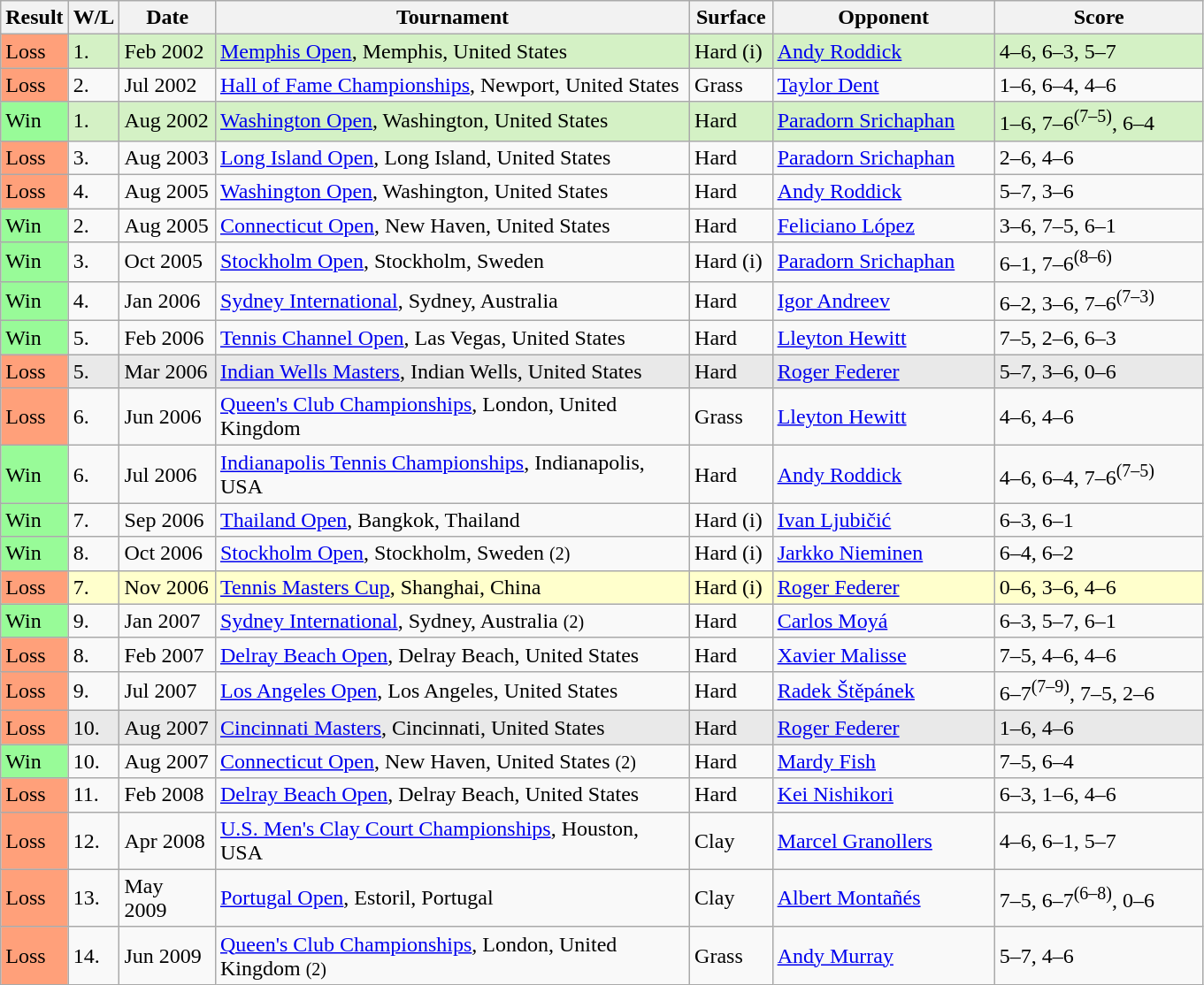<table class="sortable wikitable">
<tr>
<th style="width:40px">Result</th>
<th style="width:30px" class="unsortable">W/L</th>
<th style="width:65px">Date</th>
<th width=350>Tournament</th>
<th style="width:55px">Surface</th>
<th style="width:160px">Opponent</th>
<th style="width:150px" class="unsortable">Score</th>
</tr>
<tr style="background:#d4f1c5;">
<td style="background:#ffa07a;">Loss</td>
<td>1.</td>
<td>Feb 2002</td>
<td><a href='#'>Memphis Open</a>, Memphis, United States</td>
<td>Hard (i)</td>
<td> <a href='#'>Andy Roddick</a></td>
<td>4–6, 6–3, 5–7</td>
</tr>
<tr>
<td style="background:#ffa07a;">Loss</td>
<td>2.</td>
<td>Jul 2002</td>
<td><a href='#'>Hall of Fame Championships</a>, Newport, United States</td>
<td>Grass</td>
<td> <a href='#'>Taylor Dent</a></td>
<td>1–6, 6–4, 4–6</td>
</tr>
<tr style="background:#d4f1c5;">
<td style="background:#98fb98;">Win</td>
<td>1.</td>
<td>Aug 2002</td>
<td><a href='#'>Washington Open</a>, Washington, United States</td>
<td>Hard</td>
<td> <a href='#'>Paradorn Srichaphan</a></td>
<td>1–6, 7–6<sup>(7–5)</sup>, 6–4</td>
</tr>
<tr>
<td style="background:#ffa07a;">Loss</td>
<td>3.</td>
<td>Aug 2003</td>
<td><a href='#'>Long Island Open</a>, Long Island, United States</td>
<td>Hard</td>
<td> <a href='#'>Paradorn Srichaphan</a></td>
<td>2–6, 4–6</td>
</tr>
<tr>
<td style="background:#ffa07a;">Loss</td>
<td>4.</td>
<td>Aug 2005</td>
<td><a href='#'>Washington Open</a>, Washington, United States</td>
<td>Hard</td>
<td> <a href='#'>Andy Roddick</a></td>
<td>5–7, 3–6</td>
</tr>
<tr>
<td style="background:#98fb98;">Win</td>
<td>2.</td>
<td>Aug 2005</td>
<td><a href='#'>Connecticut Open</a>, New Haven, United States</td>
<td>Hard</td>
<td> <a href='#'>Feliciano López</a></td>
<td>3–6, 7–5, 6–1</td>
</tr>
<tr>
<td style="background:#98fb98;">Win</td>
<td>3.</td>
<td>Oct 2005</td>
<td><a href='#'>Stockholm Open</a>, Stockholm, Sweden</td>
<td>Hard (i)</td>
<td> <a href='#'>Paradorn Srichaphan</a></td>
<td>6–1, 7–6<sup>(8–6)</sup></td>
</tr>
<tr>
<td style="background:#98fb98;">Win</td>
<td>4.</td>
<td>Jan 2006</td>
<td><a href='#'>Sydney International</a>, Sydney, Australia</td>
<td>Hard</td>
<td> <a href='#'>Igor Andreev</a></td>
<td>6–2, 3–6, 7–6<sup>(7–3)</sup></td>
</tr>
<tr>
<td style="background:#98fb98;">Win</td>
<td>5.</td>
<td>Feb 2006</td>
<td><a href='#'>Tennis Channel Open</a>, Las Vegas, United States</td>
<td>Hard</td>
<td> <a href='#'>Lleyton Hewitt</a></td>
<td>7–5, 2–6, 6–3</td>
</tr>
<tr style="background:#e9e9e9;">
<td style="background:#ffa07a;">Loss</td>
<td>5.</td>
<td>Mar 2006</td>
<td><a href='#'>Indian Wells Masters</a>, Indian Wells, United States</td>
<td>Hard</td>
<td> <a href='#'>Roger Federer</a></td>
<td>5–7, 3–6, 0–6</td>
</tr>
<tr>
<td style="background:#ffa07a;">Loss</td>
<td>6.</td>
<td>Jun 2006</td>
<td><a href='#'>Queen's Club Championships</a>, London, United Kingdom</td>
<td>Grass</td>
<td> <a href='#'>Lleyton Hewitt</a></td>
<td>4–6, 4–6</td>
</tr>
<tr>
<td style="background:#98fb98;">Win</td>
<td>6.</td>
<td>Jul 2006</td>
<td><a href='#'>Indianapolis Tennis Championships</a>, Indianapolis, USA</td>
<td>Hard</td>
<td> <a href='#'>Andy Roddick</a></td>
<td>4–6, 6–4, 7–6<sup>(7–5)</sup></td>
</tr>
<tr>
<td style="background:#98fb98;">Win</td>
<td>7.</td>
<td>Sep 2006</td>
<td><a href='#'>Thailand Open</a>, Bangkok, Thailand</td>
<td>Hard (i)</td>
<td> <a href='#'>Ivan Ljubičić</a></td>
<td>6–3, 6–1</td>
</tr>
<tr>
<td style="background:#98fb98;">Win</td>
<td>8.</td>
<td>Oct 2006</td>
<td><a href='#'>Stockholm Open</a>, Stockholm, Sweden <small>(2)</small></td>
<td>Hard (i)</td>
<td> <a href='#'>Jarkko Nieminen</a></td>
<td>6–4, 6–2</td>
</tr>
<tr bgcolor=ffffcc>
<td style="background:#ffa07a;">Loss</td>
<td>7.</td>
<td>Nov 2006</td>
<td><a href='#'>Tennis Masters Cup</a>, Shanghai, China</td>
<td>Hard (i)</td>
<td> <a href='#'>Roger Federer</a></td>
<td>0–6, 3–6, 4–6</td>
</tr>
<tr>
<td style="background:#98fb98;">Win</td>
<td>9.</td>
<td>Jan 2007</td>
<td><a href='#'>Sydney International</a>, Sydney, Australia <small>(2)</small></td>
<td>Hard</td>
<td> <a href='#'>Carlos Moyá</a></td>
<td>6–3, 5–7, 6–1</td>
</tr>
<tr>
<td style="background:#ffa07a;">Loss</td>
<td>8.</td>
<td>Feb 2007</td>
<td><a href='#'>Delray Beach Open</a>, Delray Beach, United States</td>
<td>Hard</td>
<td> <a href='#'>Xavier Malisse</a></td>
<td>7–5, 4–6, 4–6</td>
</tr>
<tr>
<td style="background:#ffa07a;">Loss</td>
<td>9.</td>
<td>Jul 2007</td>
<td><a href='#'>Los Angeles Open</a>, Los Angeles, United States</td>
<td>Hard</td>
<td> <a href='#'>Radek Štěpánek</a></td>
<td>6–7<sup>(7–9)</sup>, 7–5, 2–6</td>
</tr>
<tr style="background:#e9e9e9;">
<td style="background:#ffa07a;">Loss</td>
<td>10.</td>
<td>Aug 2007</td>
<td><a href='#'>Cincinnati Masters</a>, Cincinnati, United States</td>
<td>Hard</td>
<td> <a href='#'>Roger Federer</a></td>
<td>1–6, 4–6</td>
</tr>
<tr>
<td style="background:#98fb98;">Win</td>
<td>10.</td>
<td>Aug 2007</td>
<td><a href='#'>Connecticut Open</a>, New Haven, United States <small>(2)</small></td>
<td>Hard</td>
<td> <a href='#'>Mardy Fish</a></td>
<td>7–5, 6–4</td>
</tr>
<tr>
<td style="background:#ffa07a;">Loss</td>
<td>11.</td>
<td>Feb 2008</td>
<td><a href='#'>Delray Beach Open</a>, Delray Beach, United States</td>
<td>Hard</td>
<td> <a href='#'>Kei Nishikori</a></td>
<td>6–3, 1–6, 4–6</td>
</tr>
<tr>
<td style="background:#ffa07a;">Loss</td>
<td>12.</td>
<td>Apr 2008</td>
<td><a href='#'>U.S. Men's Clay Court Championships</a>, Houston, USA</td>
<td>Clay</td>
<td> <a href='#'>Marcel Granollers</a></td>
<td>4–6, 6–1, 5–7</td>
</tr>
<tr>
<td style="background:#ffa07a;">Loss</td>
<td>13.</td>
<td>May 2009</td>
<td><a href='#'>Portugal Open</a>, Estoril, Portugal</td>
<td>Clay</td>
<td> <a href='#'>Albert Montañés</a></td>
<td>7–5, 6–7<sup>(6–8)</sup>, 0–6</td>
</tr>
<tr>
<td style="background:#ffa07a;">Loss</td>
<td>14.</td>
<td>Jun 2009</td>
<td><a href='#'>Queen's Club Championships</a>, London, United Kingdom <small>(2)</small></td>
<td>Grass</td>
<td> <a href='#'>Andy Murray</a></td>
<td>5–7, 4–6</td>
</tr>
</table>
